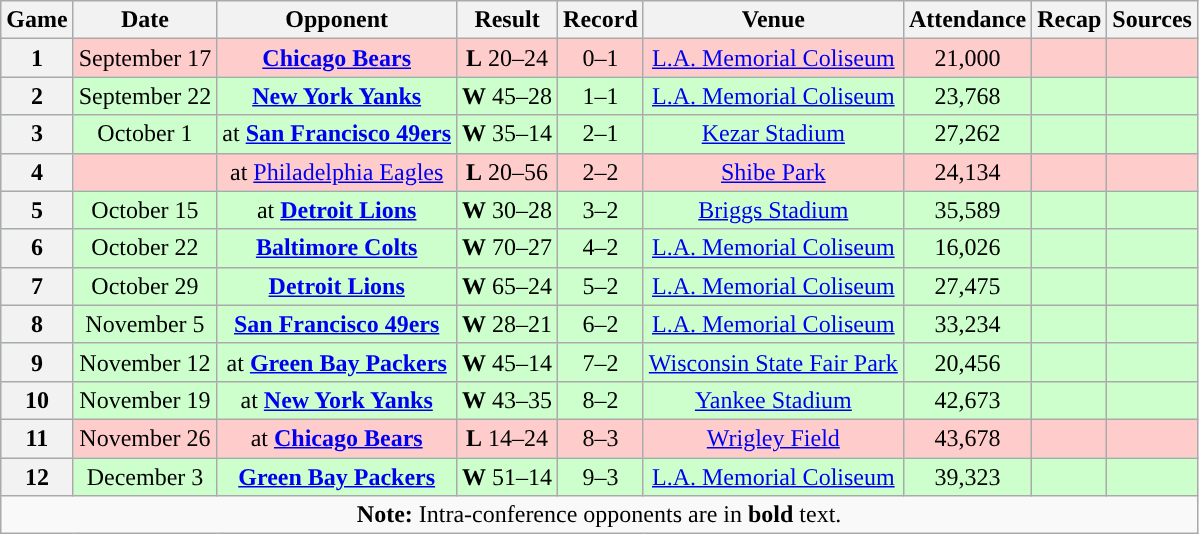<table class="wikitable" style="text-align:center">
<tr>
<th>Game</th>
<th>Date</th>
<th>Opponent</th>
<th>Result</th>
<th>Record</th>
<th>Venue</th>
<th>Attendance</th>
<th>Recap</th>
<th>Sources</th>
</tr>
<tr style="background:#fcc">
<th>1</th>
<td>September 17</td>
<td><strong><a href='#'>Chicago Bears</a></strong></td>
<td><strong>L</strong> 20–24</td>
<td>0–1</td>
<td><a href='#'>L.A. Memorial Coliseum</a></td>
<td>21,000</td>
<td></td>
<td></td>
</tr>
<tr style="background:#cfc">
<th>2</th>
<td>September 22</td>
<td><strong><a href='#'>New York Yanks</a></strong></td>
<td><strong>W</strong> 45–28</td>
<td>1–1</td>
<td><a href='#'>L.A. Memorial Coliseum</a></td>
<td>23,768</td>
<td></td>
<td></td>
</tr>
<tr style="background:#cfc">
<th>3</th>
<td>October 1</td>
<td>at <strong><a href='#'>San Francisco 49ers</a></strong></td>
<td><strong>W</strong> 35–14</td>
<td>2–1</td>
<td><a href='#'>Kezar Stadium</a></td>
<td>27,262</td>
<td></td>
<td></td>
</tr>
<tr style="background:#fcc">
<th>4</th>
<td></td>
<td>at <a href='#'>Philadelphia Eagles</a></td>
<td><strong>L</strong> 20–56</td>
<td>2–2</td>
<td><a href='#'>Shibe Park</a></td>
<td>24,134</td>
<td></td>
<td></td>
</tr>
<tr style="background:#cfc">
<th>5</th>
<td>October 15</td>
<td>at <strong><a href='#'>Detroit Lions</a></strong></td>
<td><strong>W</strong> 30–28</td>
<td>3–2</td>
<td><a href='#'>Briggs Stadium</a></td>
<td>35,589</td>
<td></td>
<td></td>
</tr>
<tr style="background:#cfc">
<th>6</th>
<td>October 22</td>
<td><strong><a href='#'>Baltimore Colts</a></strong></td>
<td><strong>W</strong> 70–27</td>
<td>4–2</td>
<td><a href='#'>L.A. Memorial Coliseum</a></td>
<td>16,026</td>
<td></td>
<td></td>
</tr>
<tr style="background:#cfc">
<th>7</th>
<td>October 29</td>
<td><strong><a href='#'>Detroit Lions</a></strong></td>
<td><strong>W</strong> 65–24</td>
<td>5–2</td>
<td><a href='#'>L.A. Memorial Coliseum</a></td>
<td>27,475</td>
<td></td>
<td></td>
</tr>
<tr style="background:#cfc">
<th>8</th>
<td>November 5</td>
<td><strong><a href='#'>San Francisco 49ers</a></strong></td>
<td><strong>W</strong> 28–21</td>
<td>6–2</td>
<td><a href='#'>L.A. Memorial Coliseum</a></td>
<td>33,234</td>
<td></td>
<td></td>
</tr>
<tr style="background:#cfc">
<th>9</th>
<td>November 12</td>
<td>at <strong><a href='#'>Green Bay Packers</a></strong></td>
<td><strong>W</strong> 45–14</td>
<td>7–2</td>
<td><a href='#'>Wisconsin State Fair Park</a></td>
<td>20,456</td>
<td></td>
<td></td>
</tr>
<tr style="background:#cfc">
<th>10</th>
<td>November 19</td>
<td>at <strong><a href='#'>New York Yanks</a></strong></td>
<td><strong>W</strong> 43–35</td>
<td>8–2</td>
<td><a href='#'>Yankee Stadium</a></td>
<td>42,673</td>
<td></td>
<td></td>
</tr>
<tr style="background:#fcc">
<th>11</th>
<td>November 26</td>
<td>at <strong><a href='#'>Chicago Bears</a></strong></td>
<td><strong>L</strong> 14–24</td>
<td>8–3</td>
<td><a href='#'>Wrigley Field</a></td>
<td>43,678</td>
<td></td>
<td></td>
</tr>
<tr style="background:#cfc">
<th>12</th>
<td>December 3</td>
<td><strong><a href='#'>Green Bay Packers</a></strong></td>
<td><strong>W</strong> 51–14</td>
<td>9–3</td>
<td><a href='#'>L.A. Memorial Coliseum</a></td>
<td>39,323</td>
<td></td>
<td></td>
</tr>
<tr>
<td colspan="10"><strong>Note:</strong> Intra-conference opponents are in <strong>bold</strong> text.</td>
</tr>
</table>
